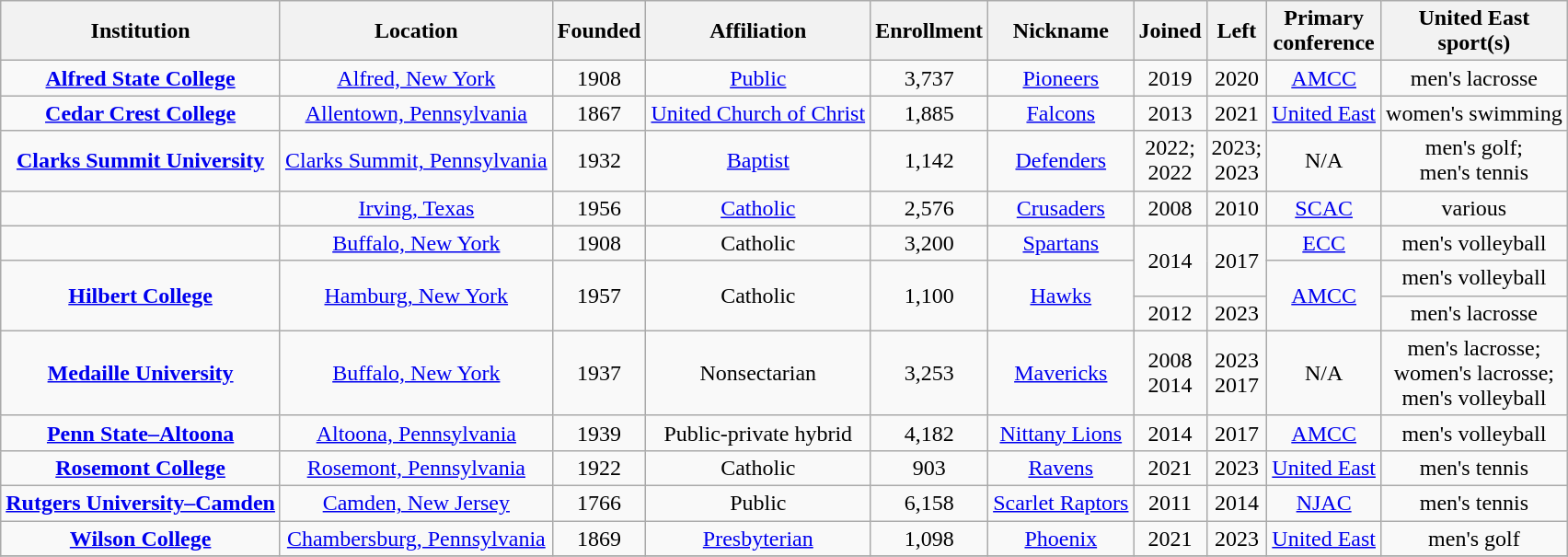<table class="wikitable sortable" style="text-align:center;">
<tr>
<th>Institution</th>
<th>Location</th>
<th>Founded</th>
<th>Affiliation</th>
<th>Enrollment</th>
<th>Nickname</th>
<th>Joined</th>
<th>Left</th>
<th>Primary<br>conference</th>
<th>United East<br>sport(s)</th>
</tr>
<tr>
<td><strong><a href='#'>Alfred State College</a></strong></td>
<td><a href='#'>Alfred, New York</a></td>
<td>1908</td>
<td><a href='#'>Public</a></td>
<td>3,737</td>
<td><a href='#'>Pioneers</a></td>
<td>2019</td>
<td>2020</td>
<td><a href='#'>AMCC</a></td>
<td>men's lacrosse</td>
</tr>
<tr>
<td><strong><a href='#'>Cedar Crest College</a></strong></td>
<td><a href='#'>Allentown, Pennsylvania</a></td>
<td>1867</td>
<td><a href='#'>United Church of Christ</a></td>
<td>1,885</td>
<td><a href='#'>Falcons</a></td>
<td>2013</td>
<td>2021</td>
<td><a href='#'>United East</a></td>
<td>women's swimming</td>
</tr>
<tr>
<td><strong><a href='#'>Clarks Summit University</a></strong></td>
<td><a href='#'>Clarks Summit, Pennsylvania</a></td>
<td>1932</td>
<td><a href='#'>Baptist</a></td>
<td>1,142</td>
<td><a href='#'>Defenders</a></td>
<td>2022;<br>2022</td>
<td>2023;<br>2023</td>
<td>N/A</td>
<td>men's golf;<br>men's tennis</td>
</tr>
<tr>
<td></td>
<td><a href='#'>Irving, Texas</a></td>
<td>1956</td>
<td><a href='#'>Catholic</a></td>
<td>2,576</td>
<td><a href='#'>Crusaders</a></td>
<td>2008</td>
<td>2010</td>
<td><a href='#'>SCAC</a></td>
<td>various</td>
</tr>
<tr>
<td></td>
<td><a href='#'>Buffalo, New York</a></td>
<td>1908</td>
<td>Catholic<br></td>
<td>3,200</td>
<td><a href='#'>Spartans</a></td>
<td rowspan="2">2014</td>
<td rowspan="2">2017</td>
<td><a href='#'>ECC</a><br></td>
<td>men's volleyball</td>
</tr>
<tr>
<td rowspan="2"><strong><a href='#'>Hilbert College</a></strong></td>
<td rowspan="2"><a href='#'>Hamburg, New York</a></td>
<td rowspan="2">1957</td>
<td rowspan="2">Catholic<br></td>
<td rowspan="2">1,100</td>
<td rowspan="2"><a href='#'>Hawks</a></td>
<td rowspan="2"><a href='#'>AMCC</a></td>
<td>men's volleyball</td>
</tr>
<tr>
<td>2012</td>
<td>2023</td>
<td>men's lacrosse</td>
</tr>
<tr>
<td><strong><a href='#'>Medaille University</a></strong></td>
<td><a href='#'>Buffalo, New York</a></td>
<td>1937</td>
<td>Nonsectarian</td>
<td>3,253</td>
<td><a href='#'>Mavericks</a></td>
<td>2008<br>2014</td>
<td>2023<br>2017</td>
<td>N/A</td>
<td>men's lacrosse;<br>women's lacrosse;<br>men's volleyball</td>
</tr>
<tr>
<td><strong><a href='#'>Penn State–Altoona</a></strong></td>
<td><a href='#'>Altoona, Pennsylvania</a></td>
<td>1939</td>
<td>Public-private hybrid</td>
<td>4,182</td>
<td><a href='#'>Nittany Lions</a></td>
<td>2014</td>
<td>2017</td>
<td><a href='#'>AMCC</a></td>
<td>men's volleyball</td>
</tr>
<tr>
<td><strong><a href='#'>Rosemont College</a></strong></td>
<td><a href='#'>Rosemont, Pennsylvania</a></td>
<td>1922</td>
<td>Catholic<br></td>
<td>903</td>
<td><a href='#'>Ravens</a></td>
<td>2021</td>
<td>2023</td>
<td><a href='#'>United East</a></td>
<td>men's tennis</td>
</tr>
<tr>
<td><strong><a href='#'>Rutgers University–Camden</a></strong></td>
<td><a href='#'>Camden, New Jersey</a></td>
<td>1766</td>
<td>Public</td>
<td>6,158</td>
<td><a href='#'>Scarlet Raptors</a></td>
<td>2011</td>
<td>2014</td>
<td><a href='#'>NJAC</a></td>
<td>men's tennis</td>
</tr>
<tr>
<td><strong><a href='#'>Wilson College</a></strong></td>
<td><a href='#'>Chambersburg, Pennsylvania</a></td>
<td>1869</td>
<td><a href='#'>Presbyterian</a></td>
<td>1,098</td>
<td><a href='#'>Phoenix</a></td>
<td>2021</td>
<td>2023</td>
<td><a href='#'>United East</a></td>
<td>men's golf</td>
</tr>
<tr>
</tr>
</table>
